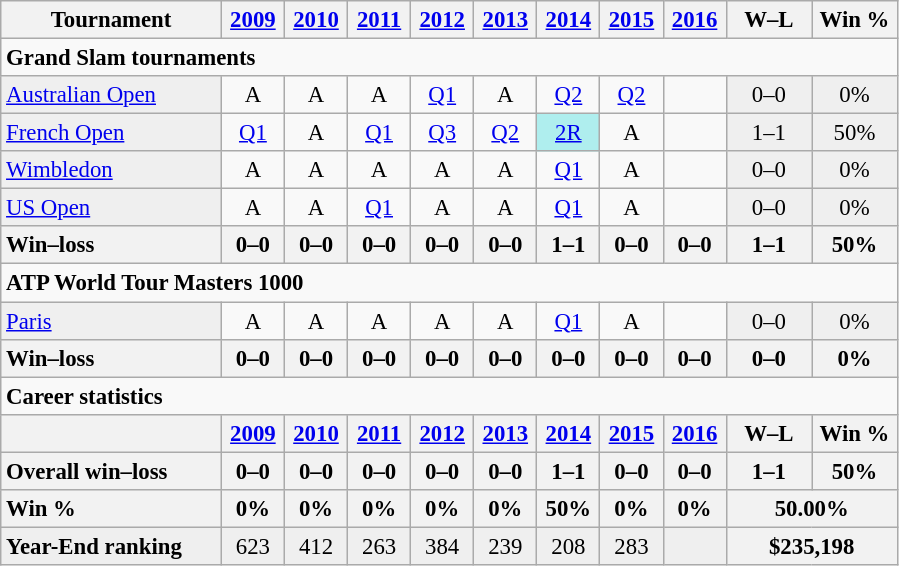<table class=wikitable style="text-align:center; font-size:95%">
<tr>
<th width=140>Tournament</th>
<th width=35><a href='#'>2009</a></th>
<th width=35><a href='#'>2010</a></th>
<th width=35><a href='#'>2011</a></th>
<th width=35><a href='#'>2012</a></th>
<th width=35><a href='#'>2013</a></th>
<th width=35><a href='#'>2014</a></th>
<th width=35><a href='#'>2015</a></th>
<th width=35><a href='#'>2016</a></th>
<th width=50>W–L</th>
<th width=50>Win %</th>
</tr>
<tr>
<td colspan=11 align=left><strong>Grand Slam tournaments</strong></td>
</tr>
<tr>
<td bgcolor=efefef align=left><a href='#'>Australian Open</a></td>
<td>A</td>
<td>A</td>
<td>A</td>
<td><a href='#'>Q1</a></td>
<td>A</td>
<td><a href='#'>Q2</a></td>
<td><a href='#'>Q2</a></td>
<td></td>
<td bgcolor=efefef>0–0</td>
<td bgcolor=efefef>0%</td>
</tr>
<tr>
<td bgcolor=efefef align=left><a href='#'>French Open</a></td>
<td><a href='#'>Q1</a></td>
<td>A</td>
<td><a href='#'>Q1</a></td>
<td><a href='#'>Q3</a></td>
<td><a href='#'>Q2</a></td>
<td bgcolor=afeeee><a href='#'>2R</a></td>
<td>A</td>
<td></td>
<td bgcolor=efefef>1–1</td>
<td bgcolor=efefef>50%</td>
</tr>
<tr>
<td bgcolor=efefef align=left><a href='#'>Wimbledon</a></td>
<td>A</td>
<td>A</td>
<td>A</td>
<td>A</td>
<td>A</td>
<td><a href='#'>Q1</a></td>
<td>A</td>
<td></td>
<td bgcolor=efefef>0–0</td>
<td bgcolor=efefef>0%</td>
</tr>
<tr>
<td bgcolor=efefef align=left><a href='#'>US Open</a></td>
<td>A</td>
<td>A</td>
<td><a href='#'>Q1</a></td>
<td>A</td>
<td>A</td>
<td><a href='#'>Q1</a></td>
<td>A</td>
<td></td>
<td bgcolor=efefef>0–0</td>
<td bgcolor=efefef>0%</td>
</tr>
<tr>
<th style=text-align:left><strong>Win–loss</strong></th>
<th>0–0</th>
<th>0–0</th>
<th>0–0</th>
<th>0–0</th>
<th>0–0</th>
<th>1–1</th>
<th>0–0</th>
<th>0–0</th>
<th>1–1</th>
<th>50%</th>
</tr>
<tr>
<td colspan=11 align=left><strong>ATP World Tour Masters 1000</strong></td>
</tr>
<tr>
<td bgcolor=efefef align=left><a href='#'>Paris</a></td>
<td>A</td>
<td>A</td>
<td>A</td>
<td>A</td>
<td>A</td>
<td><a href='#'>Q1</a></td>
<td>A</td>
<td></td>
<td bgcolor=efefef>0–0</td>
<td bgcolor=efefef>0%</td>
</tr>
<tr>
<th style=text-align:left><strong>Win–loss</strong></th>
<th><strong>0–0</strong></th>
<th><strong>0–0</strong></th>
<th><strong>0–0</strong></th>
<th><strong>0–0</strong></th>
<th><strong>0–0</strong></th>
<th><strong>0–0</strong></th>
<th><strong>0–0</strong></th>
<th><strong>0–0</strong></th>
<th><strong>0–0</strong></th>
<th><strong>0%</strong></th>
</tr>
<tr>
<td colspan=11 align=left><strong>Career statistics</strong></td>
</tr>
<tr>
<th width=140></th>
<th width=35><a href='#'>2009</a></th>
<th width=35><a href='#'>2010</a></th>
<th width=35><a href='#'>2011</a></th>
<th width=35><a href='#'>2012</a></th>
<th width=35><a href='#'>2013</a></th>
<th width=35><a href='#'>2014</a></th>
<th width=35><a href='#'>2015</a></th>
<th width=35><a href='#'>2016</a></th>
<th width=50>W–L</th>
<th width=50>Win %<br></th>
</tr>
<tr>
<th style=text-align:left>Overall win–loss</th>
<th>0–0</th>
<th>0–0</th>
<th>0–0</th>
<th>0–0</th>
<th>0–0</th>
<th>1–1</th>
<th>0–0</th>
<th>0–0</th>
<th>1–1</th>
<th>50%</th>
</tr>
<tr>
<th style=text-align:left>Win %</th>
<th>0%</th>
<th>0%</th>
<th>0%</th>
<th>0%</th>
<th>0%</th>
<th>50%</th>
<th>0%</th>
<th>0%</th>
<th colspan=2>50.00%</th>
</tr>
<tr bgcolor=efefef>
<td align=left><strong>Year-End ranking</strong></td>
<td>623</td>
<td>412</td>
<td>263</td>
<td>384</td>
<td>239</td>
<td>208</td>
<td>283</td>
<td></td>
<th colspan=2>$235,198</th>
</tr>
</table>
